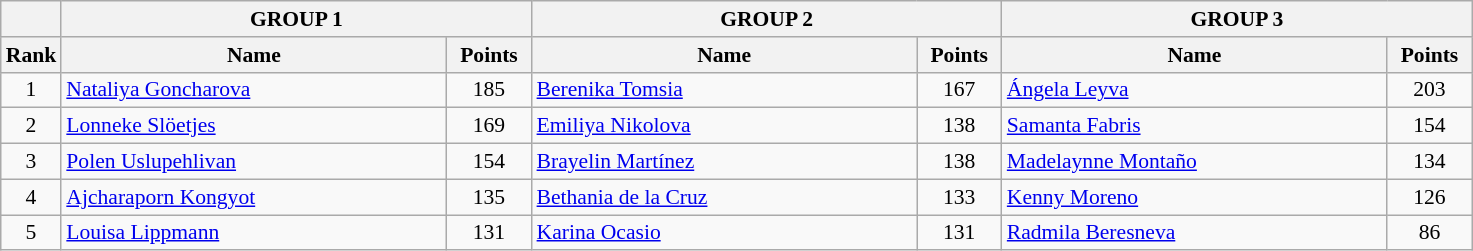<table class="wikitable" style="font-size:90%">
<tr>
<th></th>
<th colspan="2">GROUP 1</th>
<th colspan="2">GROUP 2</th>
<th colspan="2">GROUP 3</th>
</tr>
<tr>
<th width=30>Rank</th>
<th width=250>Name</th>
<th width=50>Points</th>
<th width=250>Name</th>
<th width=50>Points</th>
<th width=250>Name</th>
<th width=50>Points</th>
</tr>
<tr>
<td align=center>1</td>
<td> <a href='#'>Nataliya Goncharova</a></td>
<td align=center>185</td>
<td> <a href='#'>Berenika Tomsia</a></td>
<td align=center>167</td>
<td> <a href='#'>Ángela Leyva</a></td>
<td align=center>203</td>
</tr>
<tr>
<td align=center>2</td>
<td> <a href='#'>Lonneke Slöetjes</a></td>
<td align=center>169</td>
<td> <a href='#'>Emiliya Nikolova</a></td>
<td align=center>138</td>
<td> <a href='#'>Samanta Fabris</a></td>
<td align=center>154</td>
</tr>
<tr>
<td align=center>3</td>
<td> <a href='#'>Polen Uslupehlivan</a></td>
<td align=center>154</td>
<td> <a href='#'>Brayelin Martínez</a></td>
<td align=center>138</td>
<td> <a href='#'>Madelaynne Montaño</a></td>
<td align=center>134</td>
</tr>
<tr>
<td align=center>4</td>
<td> <a href='#'>Ajcharaporn Kongyot</a></td>
<td align=center>135</td>
<td> <a href='#'>Bethania de la Cruz</a></td>
<td align=center>133</td>
<td> <a href='#'>Kenny Moreno</a></td>
<td align=center>126</td>
</tr>
<tr>
<td align=center>5</td>
<td> <a href='#'>Louisa Lippmann</a></td>
<td align=center>131</td>
<td> <a href='#'>Karina Ocasio</a></td>
<td align=center>131</td>
<td> <a href='#'>Radmila Beresneva</a></td>
<td align=center>86</td>
</tr>
</table>
